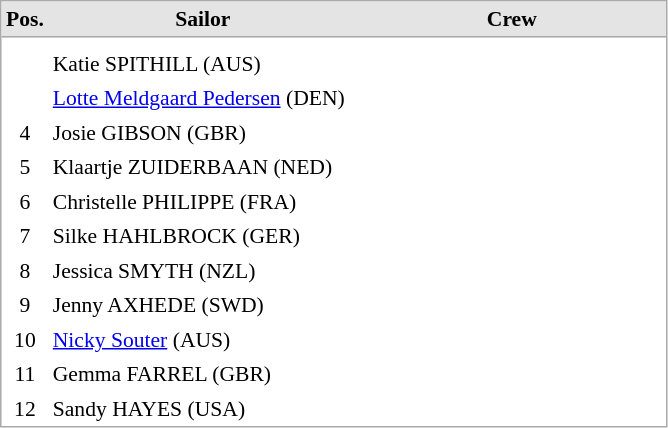<table cellspacing="0" cellpadding="3" style="border:1px solid #AAAAAA;font-size:90%">
<tr bgcolor="#E4E4E4">
<th style="border-bottom:1px solid #AAAAAA" width=10>Pos.</th>
<th style="border-bottom:1px solid #AAAAAA" width=200>Sailor</th>
<th style="border-bottom:1px solid #AAAAAA" width=200>Crew</th>
</tr>
<tr>
<td align="center"></td>
<td></td>
<td></td>
</tr>
<tr>
<td align="center"></td>
<td>Katie SPITHILL (AUS)</td>
<td></td>
</tr>
<tr>
<td align="center"></td>
<td><a href='#'>Lotte Meldgaard Pedersen</a> (DEN)</td>
<td></td>
</tr>
<tr>
<td align="center">4</td>
<td>Josie GIBSON (GBR)</td>
<td></td>
</tr>
<tr>
<td align="center">5</td>
<td>Klaartje ZUIDERBAAN (NED)</td>
<td></td>
</tr>
<tr>
<td align="center">6</td>
<td>Christelle PHILIPPE (FRA)</td>
<td></td>
</tr>
<tr>
<td align="center">7</td>
<td>Silke HAHLBROCK (GER)</td>
<td></td>
</tr>
<tr>
<td align="center">8</td>
<td>Jessica SMYTH (NZL)</td>
<td></td>
</tr>
<tr>
<td align="center">9</td>
<td>Jenny AXHEDE (SWD)</td>
<td></td>
</tr>
<tr>
<td align="center">10</td>
<td><a href='#'>Nicky Souter</a> (AUS)</td>
<td></td>
</tr>
<tr>
<td align="center">11</td>
<td>Gemma FARREL (GBR)</td>
<td></td>
</tr>
<tr>
<td align="center">12</td>
<td>Sandy HAYES (USA)</td>
<td></td>
</tr>
<tr>
</tr>
</table>
